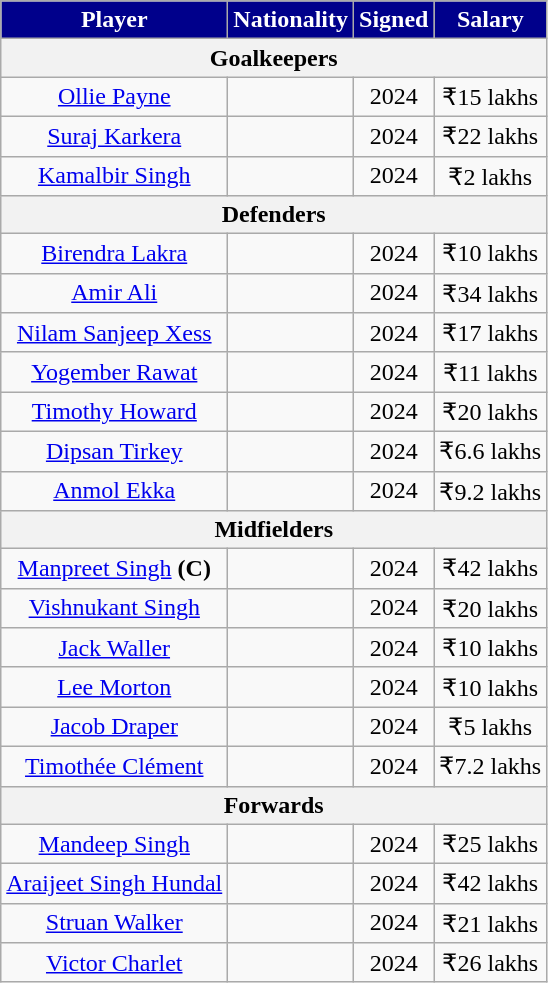<table class="wikitable" style="text-align:center;">
<tr>
<th style="background: #00008B; color:#FFFFFF">Player</th>
<th style="background: #00008B; color:#FFFFFF">Nationality</th>
<th style="background: #00008B; color:#FFFFFF">Signed</th>
<th style="background: #00008B; color:#FFFFFF">Salary</th>
</tr>
<tr>
<th colspan=4>Goalkeepers</th>
</tr>
<tr>
<td><a href='#'>Ollie Payne</a></td>
<td></td>
<td>2024</td>
<td>₹15 lakhs</td>
</tr>
<tr>
<td><a href='#'>Suraj Karkera</a></td>
<td></td>
<td>2024</td>
<td>₹22 lakhs</td>
</tr>
<tr>
<td><a href='#'>Kamalbir Singh</a></td>
<td></td>
<td>2024</td>
<td>₹2 lakhs</td>
</tr>
<tr>
<th colspan=4>Defenders</th>
</tr>
<tr>
<td><a href='#'>Birendra Lakra</a></td>
<td></td>
<td>2024</td>
<td>₹10 lakhs</td>
</tr>
<tr>
<td><a href='#'>Amir Ali</a></td>
<td></td>
<td>2024</td>
<td>₹34 lakhs</td>
</tr>
<tr>
<td><a href='#'>Nilam Sanjeep Xess</a></td>
<td></td>
<td>2024</td>
<td>₹17 lakhs</td>
</tr>
<tr>
<td><a href='#'>Yogember Rawat</a></td>
<td></td>
<td>2024</td>
<td>₹11 lakhs</td>
</tr>
<tr>
<td><a href='#'>Timothy Howard</a></td>
<td></td>
<td>2024</td>
<td>₹20 lakhs</td>
</tr>
<tr>
<td><a href='#'>Dipsan Tirkey</a></td>
<td></td>
<td>2024</td>
<td>₹6.6 lakhs</td>
</tr>
<tr>
<td><a href='#'>Anmol Ekka</a></td>
<td></td>
<td>2024</td>
<td>₹9.2 lakhs</td>
</tr>
<tr>
<th colspan=4>Midfielders</th>
</tr>
<tr>
<td><a href='#'>Manpreet Singh</a> <strong>(C)</strong></td>
<td></td>
<td>2024</td>
<td>₹42 lakhs</td>
</tr>
<tr>
<td><a href='#'>Vishnukant Singh</a></td>
<td></td>
<td>2024</td>
<td>₹20 lakhs</td>
</tr>
<tr>
<td><a href='#'>Jack Waller</a></td>
<td></td>
<td>2024</td>
<td>₹10 lakhs</td>
</tr>
<tr>
<td><a href='#'>Lee Morton</a></td>
<td></td>
<td>2024</td>
<td>₹10 lakhs</td>
</tr>
<tr>
<td><a href='#'>Jacob Draper</a></td>
<td></td>
<td>2024</td>
<td>₹5 lakhs</td>
</tr>
<tr>
<td><a href='#'>Timothée Clément</a></td>
<td></td>
<td>2024</td>
<td>₹7.2 lakhs</td>
</tr>
<tr>
<th colspan=4>Forwards</th>
</tr>
<tr>
<td><a href='#'>Mandeep Singh</a></td>
<td></td>
<td>2024</td>
<td>₹25 lakhs</td>
</tr>
<tr>
<td><a href='#'>Araijeet Singh Hundal</a></td>
<td></td>
<td>2024</td>
<td>₹42 lakhs</td>
</tr>
<tr>
<td><a href='#'>Struan Walker</a></td>
<td></td>
<td>2024</td>
<td>₹21 lakhs</td>
</tr>
<tr>
<td><a href='#'>Victor Charlet</a></td>
<td></td>
<td>2024</td>
<td>₹26 lakhs</td>
</tr>
</table>
